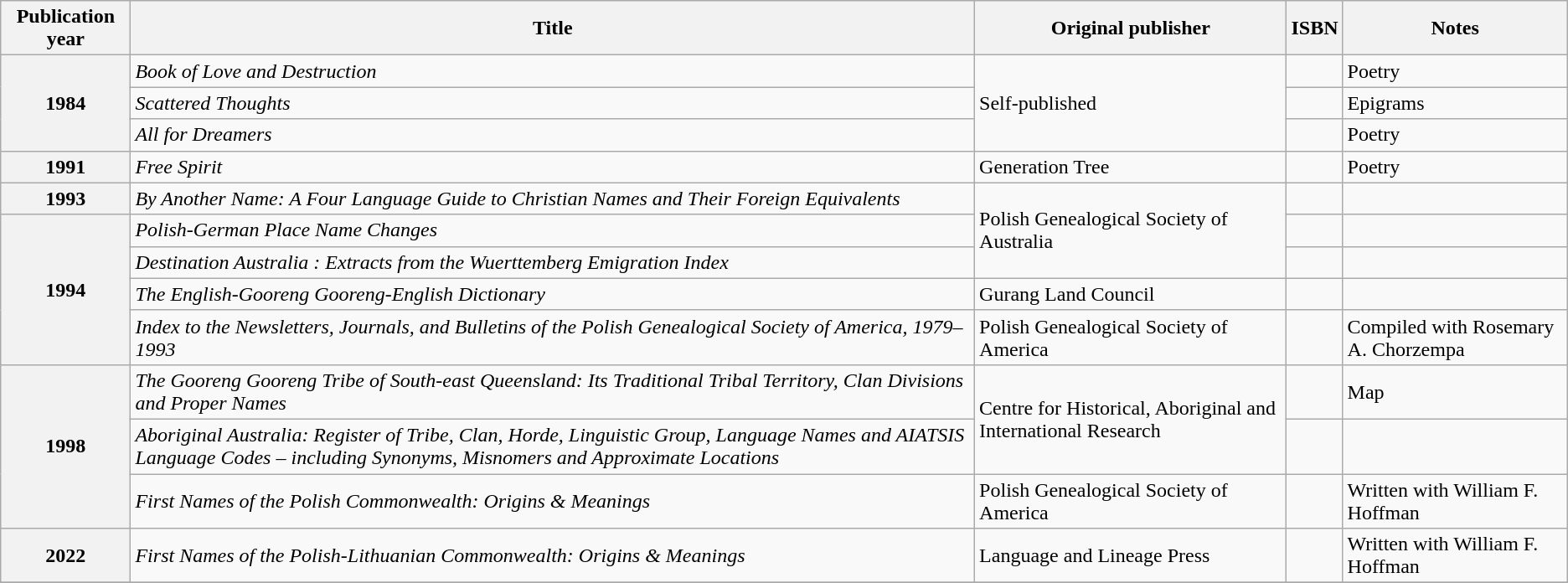<table class="wikitable plainrowheaders sortable">
<tr>
<th scope="col">Publication year</th>
<th scope="col">Title</th>
<th scope="col">Original publisher</th>
<th scope="col">ISBN</th>
<th scope="col" class="unsortable">Notes</th>
</tr>
<tr>
<th scope="row" rowspan="3">1984</th>
<td><em>Book of Love and Destruction</em></td>
<td rowspan="3">Self-published</td>
<td></td>
<td>Poetry</td>
</tr>
<tr>
<td><em>Scattered Thoughts</em></td>
<td></td>
<td>Epigrams</td>
</tr>
<tr>
<td><em>All for Dreamers</em></td>
<td></td>
<td>Poetry</td>
</tr>
<tr>
<th scope="row">1991</th>
<td><em>Free Spirit</em></td>
<td>Generation Tree</td>
<td></td>
<td>Poetry</td>
</tr>
<tr>
<th scope="row">1993</th>
<td><em>By Another Name: A Four Language Guide to Christian Names and Their Foreign Equivalents</em></td>
<td rowspan="3">Polish Genealogical Society of Australia</td>
<td></td>
<td></td>
</tr>
<tr>
<th scope="row" rowspan="4">1994</th>
<td><em>Polish-German Place Name Changes</em></td>
<td></td>
<td></td>
</tr>
<tr>
<td><em>Destination Australia : Extracts from the Wuerttemberg Emigration Index</em></td>
<td></td>
<td></td>
</tr>
<tr>
<td><em>The English-Gooreng Gooreng-English Dictionary</em></td>
<td>Gurang Land Council</td>
<td></td>
<td></td>
</tr>
<tr>
<td><em>Index to the Newsletters, Journals, and Bulletins of the Polish Genealogical Society of America, 1979–1993</em></td>
<td>Polish Genealogical Society of America</td>
<td></td>
<td>Compiled with Rosemary A. Chorzempa</td>
</tr>
<tr>
<th scope="row" rowspan="3">1998</th>
<td><em>The Gooreng Gooreng Tribe of South-east Queensland: Its Traditional Tribal Territory, Clan Divisions and Proper Names</em></td>
<td rowspan="2">Centre for Historical, Aboriginal and International Research</td>
<td></td>
<td>Map</td>
</tr>
<tr>
<td><em>Aboriginal Australia: Register of Tribe, Clan, Horde, Linguistic Group, Language Names and AIATSIS Language Codes – including Synonyms, Misnomers and Approximate Locations</em></td>
<td></td>
<td></td>
</tr>
<tr>
<td><em>First Names of the Polish Commonwealth: Origins & Meanings</em></td>
<td>Polish Genealogical Society of America</td>
<td></td>
<td>Written with William F. Hoffman</td>
</tr>
<tr>
<th scope="row">2022</th>
<td><em>First Names of the Polish-Lithuanian Commonwealth: Origins & Meanings</em></td>
<td>Language and Lineage Press</td>
<td></td>
<td>Written with William F. Hoffman</td>
</tr>
<tr>
</tr>
</table>
